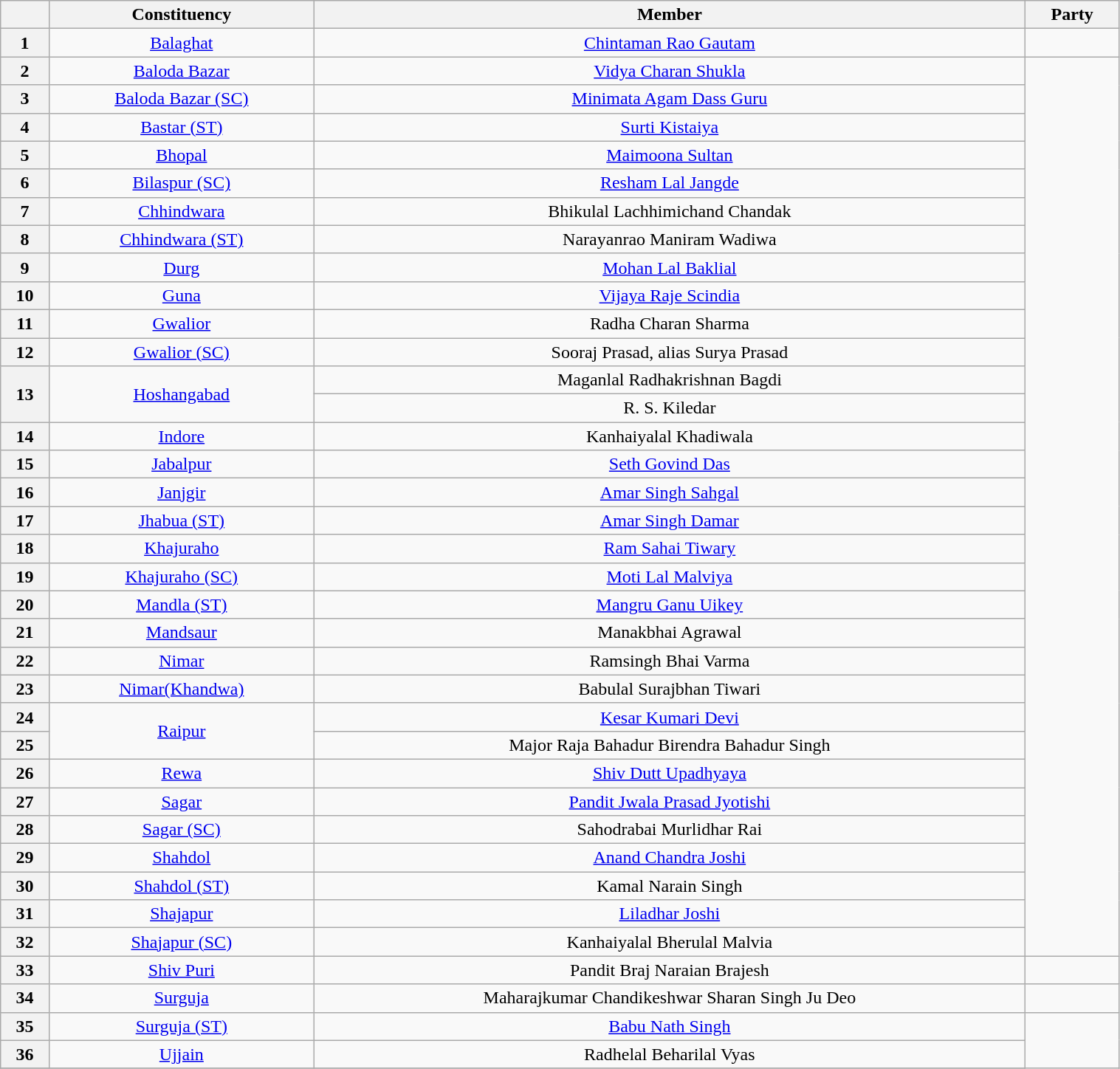<table class="wikitable sortable" style="width:80%; text-align:center">
<tr>
<th></th>
<th>Constituency</th>
<th>Member</th>
<th colspan="2" scope="col">Party</th>
</tr>
<tr>
<th>1</th>
<td><a href='#'>Balaghat</a></td>
<td><a href='#'>Chintaman Rao Gautam</a></td>
<td></td>
</tr>
<tr>
<th>2</th>
<td><a href='#'>Baloda Bazar</a></td>
<td><a href='#'>Vidya Charan Shukla</a></td>
</tr>
<tr>
<th>3</th>
<td><a href='#'>Baloda Bazar (SC)</a></td>
<td><a href='#'>Minimata Agam Dass Guru</a></td>
</tr>
<tr>
<th>4</th>
<td><a href='#'>Bastar (ST)</a></td>
<td><a href='#'>Surti Kistaiya</a></td>
</tr>
<tr>
<th>5</th>
<td><a href='#'>Bhopal</a></td>
<td><a href='#'>Maimoona Sultan</a></td>
</tr>
<tr>
<th>6</th>
<td><a href='#'>Bilaspur (SC)</a></td>
<td><a href='#'>Resham Lal Jangde</a></td>
</tr>
<tr>
<th>7</th>
<td><a href='#'>Chhindwara</a></td>
<td>Bhikulal Lachhimichand Chandak</td>
</tr>
<tr>
<th>8</th>
<td><a href='#'>Chhindwara (ST)</a></td>
<td>Narayanrao Maniram Wadiwa</td>
</tr>
<tr>
<th>9</th>
<td><a href='#'>Durg</a></td>
<td><a href='#'>Mohan Lal Baklial</a></td>
</tr>
<tr>
<th>10</th>
<td><a href='#'>Guna</a></td>
<td><a href='#'>Vijaya Raje Scindia</a></td>
</tr>
<tr>
<th>11</th>
<td><a href='#'>Gwalior</a></td>
<td>Radha Charan Sharma</td>
</tr>
<tr>
<th>12</th>
<td><a href='#'>Gwalior (SC)</a></td>
<td>Sooraj Prasad, alias Surya Prasad</td>
</tr>
<tr>
<th rowspan=2>13</th>
<td rowspan=2><a href='#'>Hoshangabad</a></td>
<td>Maganlal Radhakrishnan Bagdi</td>
</tr>
<tr>
<td>R. S. Kiledar</td>
</tr>
<tr>
<th>14</th>
<td><a href='#'>Indore</a></td>
<td>Kanhaiyalal Khadiwala</td>
</tr>
<tr>
<th>15</th>
<td><a href='#'>Jabalpur</a></td>
<td><a href='#'>Seth Govind Das</a></td>
</tr>
<tr>
<th>16</th>
<td><a href='#'>Janjgir</a></td>
<td><a href='#'>Amar Singh Sahgal</a></td>
</tr>
<tr>
<th>17</th>
<td><a href='#'>Jhabua (ST)</a></td>
<td><a href='#'>Amar Singh Damar</a></td>
</tr>
<tr>
<th>18</th>
<td><a href='#'>Khajuraho</a></td>
<td><a href='#'>Ram Sahai Tiwary</a></td>
</tr>
<tr>
<th>19</th>
<td><a href='#'>Khajuraho (SC)</a></td>
<td><a href='#'>Moti Lal Malviya</a></td>
</tr>
<tr>
<th>20</th>
<td><a href='#'>Mandla (ST)</a></td>
<td><a href='#'>Mangru Ganu Uikey</a></td>
</tr>
<tr>
<th>21</th>
<td><a href='#'>Mandsaur</a></td>
<td>Manakbhai Agrawal</td>
</tr>
<tr>
<th>22</th>
<td><a href='#'>Nimar</a></td>
<td>Ramsingh Bhai Varma</td>
</tr>
<tr>
<th>23</th>
<td><a href='#'>Nimar(Khandwa)</a></td>
<td>Babulal Surajbhan Tiwari</td>
</tr>
<tr>
<th>24</th>
<td rowspan=2><a href='#'>Raipur</a></td>
<td><a href='#'>Kesar Kumari Devi</a></td>
</tr>
<tr>
<th>25</th>
<td>Major Raja Bahadur Birendra Bahadur Singh</td>
</tr>
<tr>
<th>26</th>
<td><a href='#'>Rewa</a></td>
<td><a href='#'>Shiv Dutt Upadhyaya</a></td>
</tr>
<tr>
<th>27</th>
<td><a href='#'>Sagar</a></td>
<td><a href='#'>Pandit Jwala Prasad Jyotishi</a></td>
</tr>
<tr>
<th>28</th>
<td><a href='#'>Sagar (SC)</a></td>
<td>Sahodrabai Murlidhar Rai</td>
</tr>
<tr>
<th>29</th>
<td><a href='#'>Shahdol</a></td>
<td><a href='#'>Anand Chandra Joshi</a></td>
</tr>
<tr>
<th>30</th>
<td><a href='#'>Shahdol (ST)</a></td>
<td>Kamal Narain Singh</td>
</tr>
<tr>
<th>31</th>
<td><a href='#'>Shajapur</a></td>
<td><a href='#'>Liladhar Joshi</a></td>
</tr>
<tr>
<th>32</th>
<td><a href='#'>Shajapur (SC)</a></td>
<td>Kanhaiyalal Bherulal Malvia</td>
</tr>
<tr>
<th>33</th>
<td><a href='#'>Shiv Puri</a></td>
<td>Pandit Braj Naraian Brajesh</td>
<td></td>
</tr>
<tr>
<th>34</th>
<td><a href='#'>Surguja</a></td>
<td>Maharajkumar Chandikeshwar Sharan Singh Ju Deo</td>
<td></td>
</tr>
<tr>
<th>35</th>
<td><a href='#'>Surguja (ST)</a></td>
<td><a href='#'>Babu Nath Singh</a></td>
</tr>
<tr>
<th>36</th>
<td><a href='#'>Ujjain</a></td>
<td>Radhelal Beharilal Vyas</td>
</tr>
<tr>
</tr>
</table>
